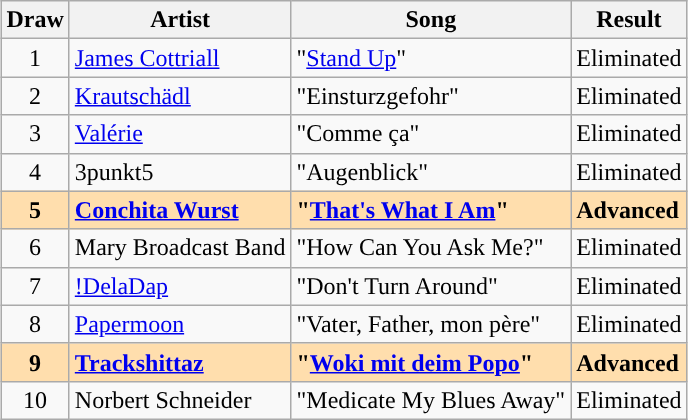<table class="sortable wikitable" style="margin: 1em auto 1em auto; text-align:center;">
<tr>
<th>Draw</th>
<th>Artist</th>
<th>Song</th>
<th>Result</th>
</tr>
<tr>
<td>1</td>
<td align="left"><a href='#'>James Cottriall</a></td>
<td align="left">"<a href='#'>Stand Up</a>"</td>
<td align="left">Eliminated</td>
</tr>
<tr>
<td>2</td>
<td align="left"><a href='#'>Krautschädl</a></td>
<td align="left">"Einsturzgefohr"</td>
<td align="left">Eliminated</td>
</tr>
<tr>
<td>3</td>
<td align="left"><a href='#'>Valérie</a></td>
<td align="left">"Comme ça"</td>
<td align="left">Eliminated</td>
</tr>
<tr>
<td>4</td>
<td align="left">3punkt5</td>
<td align="left">"Augenblick"</td>
<td align="left">Eliminated</td>
</tr>
<tr style="font-weight:bold;background:navajowhite">
<td>5</td>
<td align="left"><a href='#'>Conchita Wurst</a></td>
<td align="left">"<a href='#'>That's What I Am</a>"</td>
<td align="left">Advanced</td>
</tr>
<tr>
<td>6</td>
<td align="left">Mary Broadcast Band</td>
<td align="left">"How Can You Ask Me?"</td>
<td align="left">Eliminated</td>
</tr>
<tr>
<td>7</td>
<td align="left" data-sort-value="DelaDap"><a href='#'>!DelaDap</a></td>
<td align="left">"Don't Turn Around"</td>
<td align="left">Eliminated</td>
</tr>
<tr>
<td>8</td>
<td align="left"><a href='#'>Papermoon</a></td>
<td align="left">"Vater, Father, mon père"</td>
<td align="left">Eliminated</td>
</tr>
<tr style="font-weight:bold; background:navajowhite">
<td>9</td>
<td align="left"><a href='#'>Trackshittaz</a></td>
<td align="left">"<a href='#'>Woki mit deim Popo</a>"</td>
<td align="left">Advanced</td>
</tr>
<tr>
<td>10</td>
<td align="left">Norbert Schneider</td>
<td align="left">"Medicate My Blues Away"</td>
<td align="left">Eliminated</td>
</tr>
</table>
